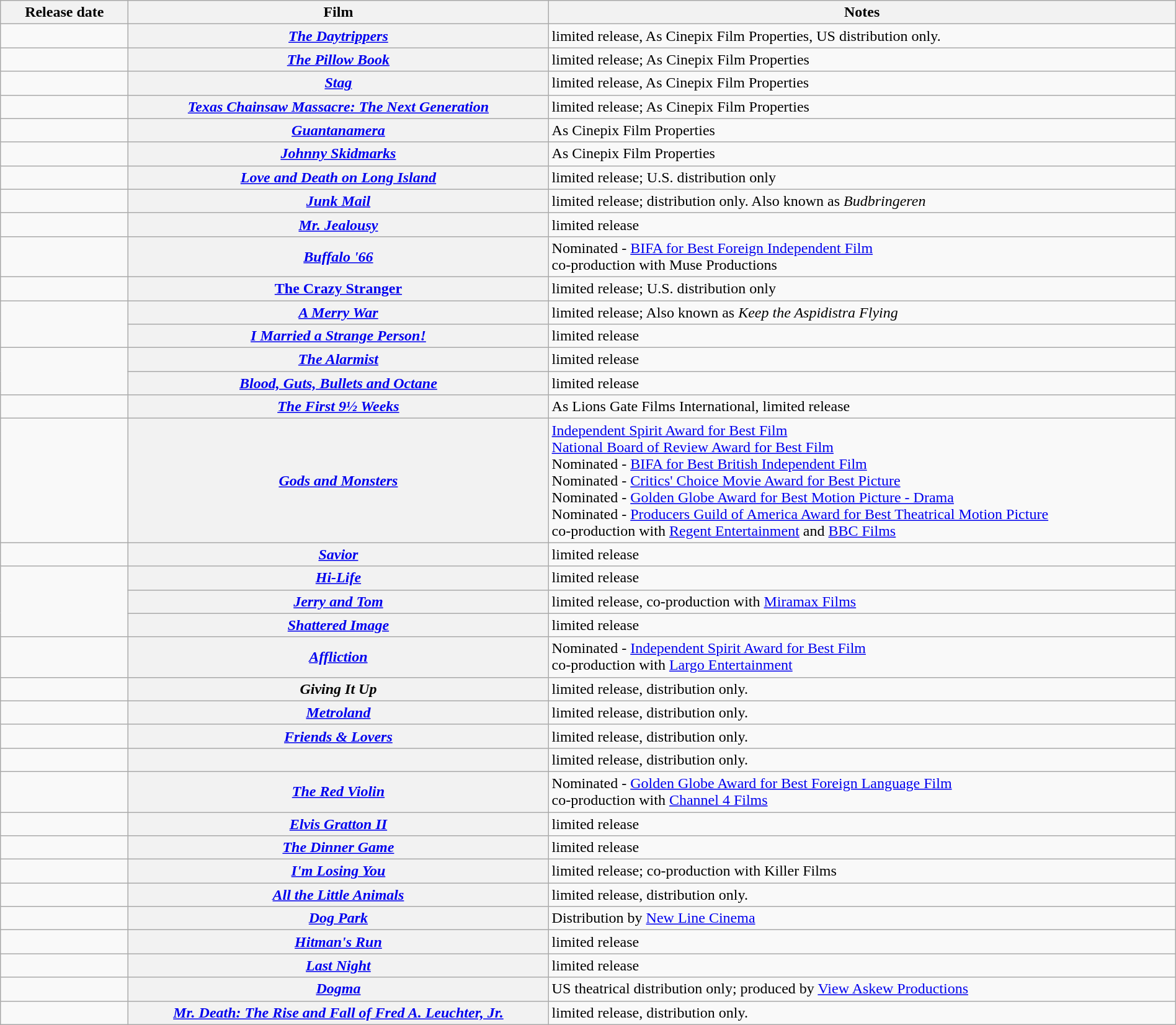<table class="wikitable sortable" style="width:100%;">
<tr>
<th scope="col" style="width:130px;">Release date</th>
<th>Film</th>
<th>Notes</th>
</tr>
<tr>
<td></td>
<th scope="row"><em><a href='#'>The Daytrippers</a></em></th>
<td>limited release, As Cinepix Film Properties, US distribution only.</td>
</tr>
<tr>
<td></td>
<th scope="row"><em><a href='#'>The Pillow Book</a></em></th>
<td>limited release; As Cinepix Film Properties</td>
</tr>
<tr>
<td></td>
<th scope="row"><em><a href='#'>Stag</a></em></th>
<td>limited release, As Cinepix Film Properties</td>
</tr>
<tr>
<td></td>
<th scope="row"><em><a href='#'>Texas Chainsaw Massacre: The Next Generation</a></em></th>
<td>limited release; As Cinepix Film Properties</td>
</tr>
<tr>
<td></td>
<th scope="row"><em><a href='#'>Guantanamera</a></em></th>
<td>As Cinepix Film Properties</td>
</tr>
<tr>
<td></td>
<th scope="row"><em><a href='#'>Johnny Skidmarks</a></em></th>
<td>As Cinepix Film Properties</td>
</tr>
<tr>
<td></td>
<th scope="row"><em><a href='#'>Love and Death on Long Island</a></em></th>
<td>limited release; U.S. distribution only</td>
</tr>
<tr>
<td></td>
<th scope="row"><em><a href='#'>Junk Mail</a></em></th>
<td>limited release; distribution only. Also known as <em>Budbringeren</em></td>
</tr>
<tr>
<td></td>
<th scope="row"><em><a href='#'>Mr. Jealousy</a></em></th>
<td>limited release</td>
</tr>
<tr>
<td></td>
<th scope="row"><em><a href='#'>Buffalo '66</a></em></th>
<td>Nominated - <a href='#'>BIFA for Best Foreign Independent Film</a> <br> co-production with Muse Productions</td>
</tr>
<tr>
<td></td>
<th scope="row"><em><a href='#'></em>The Crazy Stranger<em></a></em></th>
<td>limited release; U.S. distribution only</td>
</tr>
<tr>
<td rowspan="2"></td>
<th scope="row"><em><a href='#'>A Merry War</a></em></th>
<td>limited release; Also known as <em>Keep the Aspidistra Flying</em></td>
</tr>
<tr>
<th scope="row"><em><a href='#'>I Married a Strange Person!</a></em></th>
<td>limited release</td>
</tr>
<tr>
<td rowspan="2"></td>
<th scope="row"><em><a href='#'>The Alarmist</a></em></th>
<td>limited release</td>
</tr>
<tr>
<th scope="row"><em><a href='#'>Blood, Guts, Bullets and Octane</a></em></th>
<td>limited release</td>
</tr>
<tr>
<td></td>
<th scope="row"><em><a href='#'>The First 9½ Weeks</a></em></th>
<td>As Lions Gate Films International, limited release</td>
</tr>
<tr>
<td></td>
<th scope="row"><em><a href='#'>Gods and Monsters</a></em></th>
<td><a href='#'>Independent Spirit Award for Best Film</a> <br> <a href='#'>National Board of Review Award for Best Film</a> <br> Nominated - <a href='#'>BIFA for Best British Independent Film</a> <br> Nominated - <a href='#'>Critics' Choice Movie Award for Best Picture</a> <br> Nominated - <a href='#'>Golden Globe Award for Best Motion Picture - Drama</a> <br> Nominated - <a href='#'>Producers Guild of America Award for Best Theatrical Motion Picture</a> <br> co-production with <a href='#'>Regent Entertainment</a> and <a href='#'>BBC Films</a></td>
</tr>
<tr>
<td></td>
<th scope="row"><em><a href='#'>Savior</a></em></th>
<td>limited release</td>
</tr>
<tr>
<td rowspan="3"></td>
<th scope="row"><em><a href='#'>Hi-Life</a></em></th>
<td>limited release</td>
</tr>
<tr>
<th scope="row"><em><a href='#'>Jerry and Tom</a></em></th>
<td>limited release, co-production with <a href='#'>Miramax Films</a></td>
</tr>
<tr>
<th scope="row"><em><a href='#'>Shattered Image</a></em></th>
<td>limited release</td>
</tr>
<tr>
<td></td>
<th scope="row"><em><a href='#'>Affliction</a></em></th>
<td>Nominated - <a href='#'>Independent Spirit Award for Best Film</a> <br> co-production with <a href='#'>Largo Entertainment</a></td>
</tr>
<tr>
<td></td>
<th scope="row"><em>Giving It Up</em></th>
<td>limited release, distribution only.</td>
</tr>
<tr>
<td></td>
<th scope="row"><em><a href='#'>Metroland</a></em></th>
<td>limited release, distribution only.</td>
</tr>
<tr>
<td></td>
<th scope="row"><em><a href='#'>Friends & Lovers</a></em></th>
<td>limited release, distribution only.</td>
</tr>
<tr>
<td></td>
<th scope="row"><em></em></th>
<td>limited release, distribution only.</td>
</tr>
<tr>
<td></td>
<th scope="row"><em><a href='#'>The Red Violin</a></em></th>
<td>Nominated - <a href='#'>Golden Globe Award for Best Foreign Language Film</a> <br> co-production with <a href='#'>Channel 4 Films</a></td>
</tr>
<tr>
<td></td>
<th scope="row"><em><a href='#'>Elvis Gratton II</a></em></th>
<td>limited release</td>
</tr>
<tr>
<td></td>
<th scope="row"><em><a href='#'>The Dinner Game</a></em></th>
<td>limited release</td>
</tr>
<tr>
<td></td>
<th scope="row"><em><a href='#'>I'm Losing You</a></em></th>
<td>limited release; co-production with Killer Films</td>
</tr>
<tr>
<td></td>
<th scope="row"><em><a href='#'>All the Little Animals</a></em></th>
<td>limited release, distribution only.</td>
</tr>
<tr>
<td></td>
<th scope="row"><em><a href='#'>Dog Park</a></em></th>
<td>Distribution by <a href='#'>New Line Cinema</a></td>
</tr>
<tr>
<td></td>
<th scope="row"><em><a href='#'>Hitman's Run</a></em></th>
<td>limited release</td>
</tr>
<tr>
<td></td>
<th scope="row"><em><a href='#'>Last Night</a></em></th>
<td>limited release</td>
</tr>
<tr>
<td></td>
<th scope="row"><em><a href='#'>Dogma</a></em></th>
<td>US theatrical distribution only; produced by <a href='#'>View Askew Productions</a></td>
</tr>
<tr>
<td></td>
<th scope="row"><em><a href='#'>Mr. Death: The Rise and Fall of Fred A. Leuchter, Jr.</a></em></th>
<td>limited release, distribution only.</td>
</tr>
</table>
